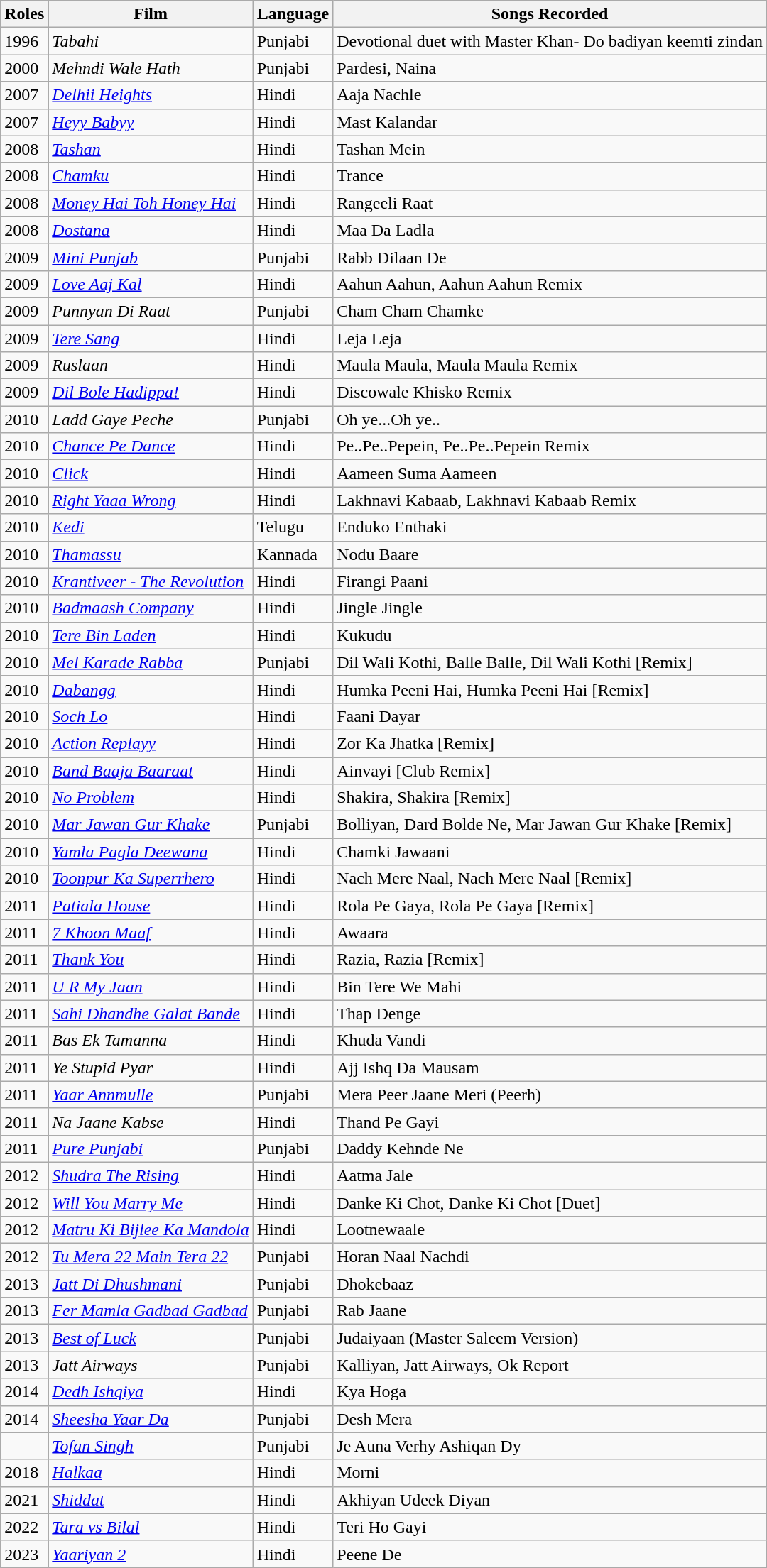<table class="wikitable sortable">
<tr>
<th>Roles</th>
<th>Film</th>
<th>Language</th>
<th>Songs Recorded</th>
</tr>
<tr>
<td>1996</td>
<td><em>Tabahi</em></td>
<td>Punjabi</td>
<td>Devotional duet with Master Khan- Do badiyan keemti zindan</td>
</tr>
<tr>
<td>2000</td>
<td><em>Mehndi Wale Hath</em></td>
<td>Punjabi</td>
<td>Pardesi, Naina</td>
</tr>
<tr>
<td>2007</td>
<td><em><a href='#'>Delhii Heights</a></em></td>
<td>Hindi</td>
<td>Aaja Nachle</td>
</tr>
<tr>
<td>2007</td>
<td><em><a href='#'>Heyy Babyy</a></em></td>
<td>Hindi</td>
<td>Mast Kalandar</td>
</tr>
<tr>
<td>2008</td>
<td><em><a href='#'>Tashan</a></em></td>
<td>Hindi</td>
<td>Tashan Mein</td>
</tr>
<tr>
<td>2008</td>
<td><em><a href='#'>Chamku</a></em></td>
<td>Hindi</td>
<td>Trance</td>
</tr>
<tr>
<td>2008</td>
<td><em><a href='#'>Money Hai Toh Honey Hai</a></em></td>
<td>Hindi</td>
<td>Rangeeli Raat</td>
</tr>
<tr>
<td>2008</td>
<td><em><a href='#'>Dostana</a></em></td>
<td>Hindi</td>
<td>Maa Da Ladla</td>
</tr>
<tr>
<td>2009</td>
<td><em><a href='#'>Mini Punjab</a></em></td>
<td>Punjabi</td>
<td>Rabb Dilaan De</td>
</tr>
<tr>
<td>2009</td>
<td><em><a href='#'>Love Aaj Kal</a></em></td>
<td>Hindi</td>
<td>Aahun Aahun, Aahun Aahun Remix</td>
</tr>
<tr>
<td>2009</td>
<td><em>Punnyan Di Raat</em></td>
<td>Punjabi</td>
<td>Cham Cham Chamke</td>
</tr>
<tr>
<td>2009</td>
<td><em><a href='#'>Tere Sang</a></em></td>
<td>Hindi</td>
<td>Leja Leja</td>
</tr>
<tr>
<td>2009</td>
<td><em>Ruslaan</em></td>
<td>Hindi</td>
<td>Maula Maula, Maula Maula Remix</td>
</tr>
<tr>
<td>2009</td>
<td><em><a href='#'>Dil Bole Hadippa!</a></em></td>
<td>Hindi</td>
<td>Discowale Khisko Remix</td>
</tr>
<tr>
<td>2010</td>
<td><em>Ladd Gaye Peche</em></td>
<td>Punjabi</td>
<td>Oh ye...Oh ye..</td>
</tr>
<tr>
<td>2010</td>
<td><em><a href='#'>Chance Pe Dance</a></em></td>
<td>Hindi</td>
<td>Pe..Pe..Pepein, Pe..Pe..Pepein Remix</td>
</tr>
<tr>
<td>2010</td>
<td><em><a href='#'>Click</a></em></td>
<td>Hindi</td>
<td>Aameen Suma Aameen</td>
</tr>
<tr>
<td>2010</td>
<td><em><a href='#'>Right Yaaa Wrong</a></em></td>
<td>Hindi</td>
<td>Lakhnavi Kabaab, Lakhnavi Kabaab Remix</td>
</tr>
<tr>
<td>2010</td>
<td><em><a href='#'>Kedi</a></em></td>
<td>Telugu</td>
<td>Enduko Enthaki</td>
</tr>
<tr>
<td>2010</td>
<td><em><a href='#'>Thamassu</a></em></td>
<td>Kannada</td>
<td>Nodu Baare</td>
</tr>
<tr>
<td>2010</td>
<td><em><a href='#'>Krantiveer - The Revolution</a></em></td>
<td>Hindi</td>
<td>Firangi Paani</td>
</tr>
<tr>
<td>2010</td>
<td><em><a href='#'>Badmaash Company</a></em></td>
<td>Hindi</td>
<td>Jingle Jingle</td>
</tr>
<tr>
<td>2010</td>
<td><em><a href='#'>Tere Bin Laden</a></em></td>
<td>Hindi</td>
<td>Kukudu</td>
</tr>
<tr>
<td>2010</td>
<td><em><a href='#'>Mel Karade Rabba</a></em></td>
<td>Punjabi</td>
<td>Dil Wali Kothi, Balle Balle, Dil Wali Kothi [Remix]</td>
</tr>
<tr>
<td>2010</td>
<td><em><a href='#'>Dabangg</a></em></td>
<td>Hindi</td>
<td>Humka Peeni Hai, Humka Peeni Hai [Remix]</td>
</tr>
<tr>
<td>2010</td>
<td><em><a href='#'>Soch Lo</a></em></td>
<td>Hindi</td>
<td>Faani Dayar</td>
</tr>
<tr>
<td>2010</td>
<td><em><a href='#'>Action Replayy</a></em></td>
<td>Hindi</td>
<td>Zor Ka Jhatka [Remix]</td>
</tr>
<tr>
<td>2010</td>
<td><em><a href='#'>Band Baaja Baaraat</a></em></td>
<td>Hindi</td>
<td>Ainvayi [Club Remix]</td>
</tr>
<tr>
<td>2010</td>
<td><em><a href='#'>No Problem</a></em></td>
<td>Hindi</td>
<td>Shakira, Shakira [Remix]</td>
</tr>
<tr>
<td>2010</td>
<td><em><a href='#'>Mar Jawan Gur Khake</a></em></td>
<td>Punjabi</td>
<td>Bolliyan, Dard Bolde Ne, Mar Jawan Gur Khake [Remix]</td>
</tr>
<tr>
<td>2010</td>
<td><em><a href='#'>Yamla Pagla Deewana</a></em></td>
<td>Hindi</td>
<td>Chamki Jawaani</td>
</tr>
<tr>
<td>2010</td>
<td><em><a href='#'>Toonpur Ka Superrhero</a></em></td>
<td>Hindi</td>
<td>Nach Mere Naal, Nach Mere Naal [Remix]</td>
</tr>
<tr>
<td>2011</td>
<td><em><a href='#'>Patiala House</a></em></td>
<td>Hindi</td>
<td>Rola Pe Gaya, Rola Pe Gaya [Remix]</td>
</tr>
<tr>
<td>2011</td>
<td><em><a href='#'>7 Khoon Maaf</a></em></td>
<td>Hindi</td>
<td>Awaara</td>
</tr>
<tr>
<td>2011</td>
<td><em><a href='#'>Thank You</a></em></td>
<td>Hindi</td>
<td>Razia, Razia [Remix]</td>
</tr>
<tr>
<td>2011</td>
<td><em><a href='#'>U R My Jaan</a></em></td>
<td>Hindi</td>
<td>Bin Tere We Mahi</td>
</tr>
<tr>
<td>2011</td>
<td><em><a href='#'>Sahi Dhandhe Galat Bande</a></em></td>
<td>Hindi</td>
<td>Thap Denge</td>
</tr>
<tr>
<td>2011</td>
<td><em>Bas Ek Tamanna</em></td>
<td>Hindi</td>
<td>Khuda Vandi</td>
</tr>
<tr>
<td>2011</td>
<td><em>Ye Stupid Pyar</em></td>
<td>Hindi</td>
<td>Ajj Ishq Da Mausam</td>
</tr>
<tr>
<td>2011</td>
<td><em><a href='#'>Yaar Annmulle</a></em></td>
<td>Punjabi</td>
<td>Mera Peer Jaane Meri (Peerh)</td>
</tr>
<tr>
<td>2011</td>
<td><em>Na Jaane Kabse</em></td>
<td>Hindi</td>
<td>Thand Pe Gayi</td>
</tr>
<tr>
<td>2011</td>
<td><em><a href='#'>Pure Punjabi</a></em></td>
<td>Punjabi</td>
<td>Daddy Kehnde Ne</td>
</tr>
<tr>
<td>2012</td>
<td><em><a href='#'>Shudra The Rising</a></em></td>
<td>Hindi</td>
<td>Aatma Jale</td>
</tr>
<tr>
<td>2012</td>
<td><em><a href='#'>Will You Marry Me</a></em></td>
<td>Hindi</td>
<td>Danke Ki Chot, Danke Ki Chot [Duet]</td>
</tr>
<tr>
<td>2012</td>
<td><em><a href='#'>Matru Ki Bijlee Ka Mandola</a></em></td>
<td>Hindi</td>
<td>Lootnewaale</td>
</tr>
<tr>
<td>2012</td>
<td><em><a href='#'>Tu Mera 22 Main Tera 22</a></em></td>
<td>Punjabi</td>
<td>Horan Naal Nachdi</td>
</tr>
<tr>
<td>2013</td>
<td><em><a href='#'>Jatt Di Dhushmani</a></em></td>
<td>Punjabi</td>
<td>Dhokebaaz</td>
</tr>
<tr>
<td>2013</td>
<td><em><a href='#'>Fer Mamla Gadbad Gadbad</a></em></td>
<td>Punjabi</td>
<td>Rab Jaane</td>
</tr>
<tr>
<td>2013</td>
<td><em><a href='#'>Best of Luck</a></em></td>
<td>Punjabi</td>
<td>Judaiyaan (Master Saleem Version)</td>
</tr>
<tr>
<td>2013</td>
<td><em>Jatt Airways</em></td>
<td>Punjabi</td>
<td>Kalliyan, Jatt Airways, Ok Report</td>
</tr>
<tr>
<td>2014</td>
<td><em><a href='#'>Dedh Ishqiya</a></em></td>
<td>Hindi</td>
<td>Kya Hoga</td>
</tr>
<tr>
<td>2014</td>
<td><em><a href='#'>Sheesha Yaar Da</a></em></td>
<td>Punjabi</td>
<td>Desh Mera</td>
</tr>
<tr>
<td></td>
<td><em><a href='#'>Tofan Singh</a></em></td>
<td>Punjabi</td>
<td>Je Auna Verhy Ashiqan Dy</td>
</tr>
<tr>
<td>2018</td>
<td><em><a href='#'>Halkaa</a></em></td>
<td>Hindi</td>
<td>Morni</td>
</tr>
<tr>
<td>2021</td>
<td><em><a href='#'>Shiddat</a></em></td>
<td>Hindi</td>
<td>Akhiyan Udeek Diyan</td>
</tr>
<tr>
<td>2022</td>
<td><em><a href='#'>Tara vs Bilal</a></em></td>
<td>Hindi</td>
<td>Teri Ho Gayi</td>
</tr>
<tr>
<td>2023</td>
<td><em><a href='#'>Yaariyan 2</a></em></td>
<td>Hindi</td>
<td>Peene De</td>
</tr>
</table>
